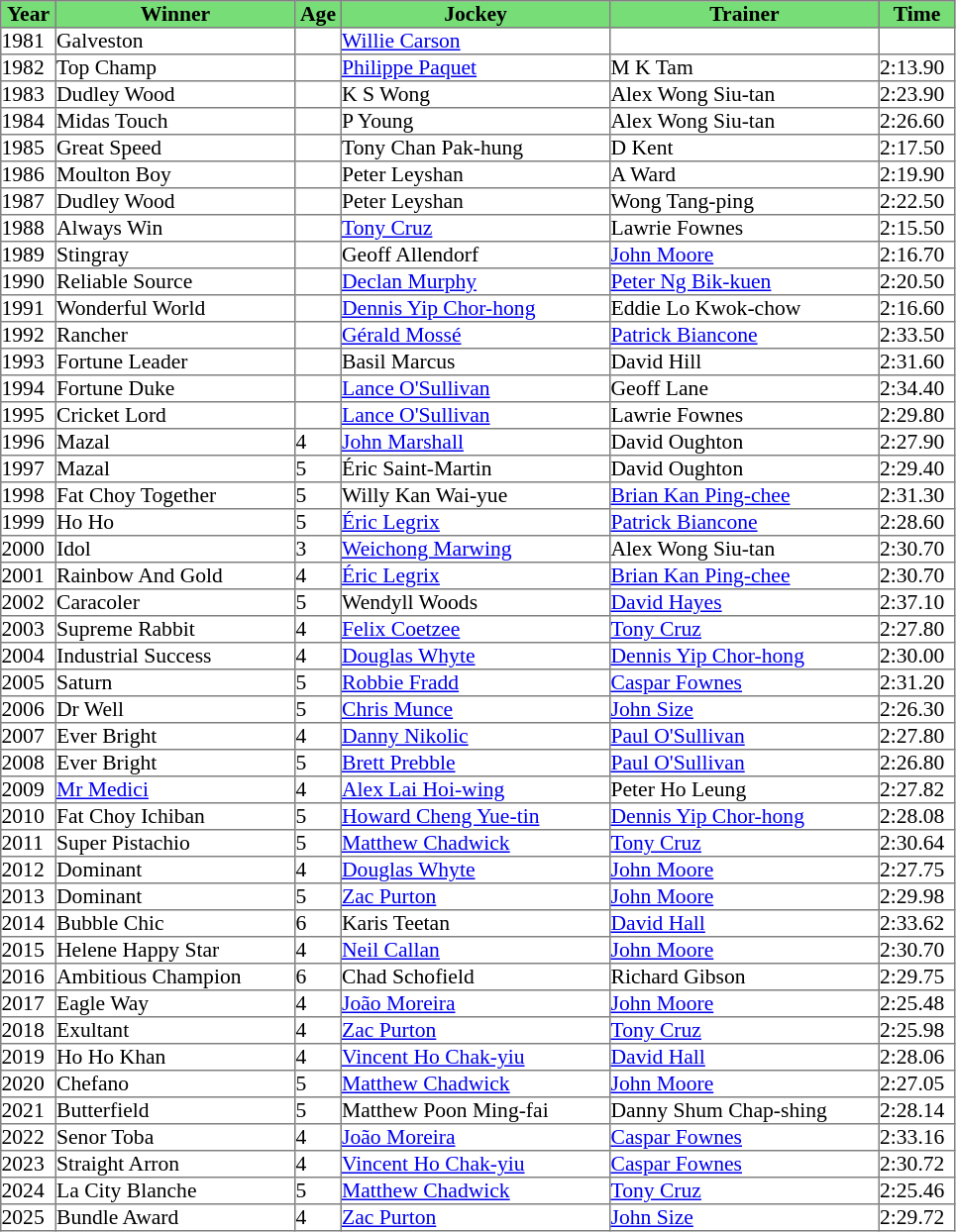<table class = "sortable" | border="1" cellpadding="0" style="border-collapse: collapse; font-size:90%">
<tr bgcolor="#77dd77" align="center">
<td style="width:36px"><strong>Year</strong></td>
<td style="width:160px"><strong>Winner</strong></td>
<td style="width:30px"><strong>Age</strong></td>
<td style="width:180px"><strong>Jockey</strong></td>
<td style="width:180px"><strong>Trainer</strong></td>
<td style="width:50px"><strong>Time</strong></td>
</tr>
<tr>
<td>1981</td>
<td>Galveston</td>
<td></td>
<td><a href='#'>Willie Carson</a></td>
<td></td>
<td></td>
</tr>
<tr>
<td>1982</td>
<td>Top Champ</td>
<td></td>
<td><a href='#'>Philippe Paquet</a></td>
<td>M K Tam</td>
<td>2:13.90</td>
</tr>
<tr>
<td>1983</td>
<td>Dudley Wood</td>
<td></td>
<td>K S Wong</td>
<td>Alex Wong Siu-tan</td>
<td>2:23.90</td>
</tr>
<tr>
<td>1984</td>
<td>Midas Touch</td>
<td></td>
<td>P Young</td>
<td>Alex Wong Siu-tan</td>
<td>2:26.60</td>
</tr>
<tr>
<td>1985</td>
<td>Great Speed</td>
<td></td>
<td>Tony Chan Pak-hung</td>
<td>D Kent</td>
<td>2:17.50</td>
</tr>
<tr>
<td>1986</td>
<td>Moulton Boy</td>
<td></td>
<td>Peter Leyshan</td>
<td>A Ward</td>
<td>2:19.90</td>
</tr>
<tr>
<td>1987</td>
<td>Dudley Wood</td>
<td></td>
<td>Peter Leyshan</td>
<td>Wong Tang-ping</td>
<td>2:22.50</td>
</tr>
<tr>
<td>1988</td>
<td>Always Win</td>
<td></td>
<td><a href='#'>Tony Cruz</a></td>
<td>Lawrie Fownes</td>
<td>2:15.50</td>
</tr>
<tr>
<td>1989</td>
<td>Stingray</td>
<td></td>
<td>Geoff Allendorf</td>
<td><a href='#'>John Moore</a></td>
<td>2:16.70</td>
</tr>
<tr>
<td>1990</td>
<td>Reliable Source</td>
<td></td>
<td><a href='#'>Declan Murphy</a></td>
<td><a href='#'>Peter Ng Bik-kuen</a></td>
<td>2:20.50</td>
</tr>
<tr>
<td>1991</td>
<td>Wonderful World</td>
<td></td>
<td><a href='#'>Dennis Yip Chor-hong</a></td>
<td>Eddie Lo Kwok-chow</td>
<td>2:16.60</td>
</tr>
<tr>
<td>1992</td>
<td>Rancher</td>
<td></td>
<td><a href='#'>Gérald Mossé</a></td>
<td><a href='#'>Patrick Biancone</a></td>
<td>2:33.50</td>
</tr>
<tr>
<td>1993</td>
<td>Fortune Leader</td>
<td></td>
<td>Basil Marcus</td>
<td>David Hill</td>
<td>2:31.60</td>
</tr>
<tr>
<td>1994</td>
<td>Fortune Duke</td>
<td></td>
<td><a href='#'>Lance O'Sullivan</a></td>
<td>Geoff Lane</td>
<td>2:34.40</td>
</tr>
<tr>
<td>1995</td>
<td>Cricket Lord</td>
<td></td>
<td><a href='#'>Lance O'Sullivan</a></td>
<td>Lawrie Fownes</td>
<td>2:29.80</td>
</tr>
<tr>
<td>1996</td>
<td>Mazal</td>
<td>4</td>
<td><a href='#'>John Marshall</a></td>
<td>David Oughton</td>
<td>2:27.90</td>
</tr>
<tr>
<td>1997</td>
<td>Mazal</td>
<td>5</td>
<td>Éric Saint-Martin</td>
<td>David Oughton</td>
<td>2:29.40</td>
</tr>
<tr>
<td>1998</td>
<td>Fat Choy Together</td>
<td>5</td>
<td>Willy Kan Wai-yue</td>
<td><a href='#'>Brian Kan Ping-chee</a></td>
<td>2:31.30</td>
</tr>
<tr>
<td>1999</td>
<td>Ho Ho</td>
<td>5</td>
<td><a href='#'>Éric Legrix</a></td>
<td><a href='#'>Patrick Biancone</a></td>
<td>2:28.60</td>
</tr>
<tr>
<td>2000</td>
<td>Idol</td>
<td>3</td>
<td><a href='#'>Weichong Marwing</a></td>
<td>Alex Wong Siu-tan</td>
<td>2:30.70</td>
</tr>
<tr>
<td>2001</td>
<td>Rainbow And Gold</td>
<td>4</td>
<td><a href='#'>Éric Legrix</a></td>
<td><a href='#'>Brian Kan Ping-chee</a></td>
<td>2:30.70</td>
</tr>
<tr>
<td>2002</td>
<td>Caracoler</td>
<td>5</td>
<td>Wendyll Woods</td>
<td><a href='#'>David Hayes</a></td>
<td>2:37.10</td>
</tr>
<tr>
<td>2003</td>
<td>Supreme Rabbit</td>
<td>4</td>
<td><a href='#'>Felix Coetzee</a></td>
<td><a href='#'>Tony Cruz</a></td>
<td>2:27.80</td>
</tr>
<tr>
<td>2004</td>
<td>Industrial Success</td>
<td>4</td>
<td><a href='#'>Douglas Whyte</a></td>
<td><a href='#'>Dennis Yip Chor-hong</a></td>
<td>2:30.00</td>
</tr>
<tr>
<td>2005</td>
<td>Saturn</td>
<td>5</td>
<td><a href='#'>Robbie Fradd</a></td>
<td><a href='#'>Caspar Fownes</a></td>
<td>2:31.20</td>
</tr>
<tr>
<td>2006</td>
<td>Dr Well</td>
<td>5</td>
<td><a href='#'>Chris Munce</a></td>
<td><a href='#'>John Size</a></td>
<td>2:26.30</td>
</tr>
<tr>
<td>2007</td>
<td>Ever Bright</td>
<td>4</td>
<td><a href='#'>Danny Nikolic</a></td>
<td><a href='#'>Paul O'Sullivan</a></td>
<td>2:27.80</td>
</tr>
<tr>
<td>2008</td>
<td>Ever Bright</td>
<td>5</td>
<td><a href='#'>Brett Prebble</a></td>
<td><a href='#'>Paul O'Sullivan</a></td>
<td>2:26.80</td>
</tr>
<tr>
<td>2009</td>
<td><a href='#'>Mr Medici</a></td>
<td>4</td>
<td><a href='#'>Alex Lai Hoi-wing</a></td>
<td>Peter Ho Leung</td>
<td>2:27.82</td>
</tr>
<tr>
<td>2010</td>
<td>Fat Choy Ichiban</td>
<td>5</td>
<td><a href='#'>Howard Cheng Yue-tin</a></td>
<td><a href='#'>Dennis Yip Chor-hong</a></td>
<td>2:28.08</td>
</tr>
<tr>
<td>2011</td>
<td>Super Pistachio</td>
<td>5</td>
<td><a href='#'>Matthew Chadwick</a></td>
<td><a href='#'>Tony Cruz</a></td>
<td>2:30.64</td>
</tr>
<tr>
<td>2012</td>
<td>Dominant</td>
<td>4</td>
<td><a href='#'>Douglas Whyte</a></td>
<td><a href='#'>John Moore</a></td>
<td>2:27.75</td>
</tr>
<tr>
<td>2013</td>
<td>Dominant</td>
<td>5</td>
<td><a href='#'>Zac Purton</a></td>
<td><a href='#'>John Moore</a></td>
<td>2:29.98</td>
</tr>
<tr>
<td>2014</td>
<td>Bubble Chic</td>
<td>6</td>
<td>Karis Teetan</td>
<td><a href='#'>David Hall</a></td>
<td>2:33.62</td>
</tr>
<tr>
<td>2015</td>
<td>Helene Happy Star</td>
<td>4</td>
<td><a href='#'>Neil Callan</a></td>
<td><a href='#'>John Moore</a></td>
<td>2:30.70</td>
</tr>
<tr>
<td>2016</td>
<td>Ambitious Champion</td>
<td>6</td>
<td>Chad Schofield</td>
<td>Richard Gibson</td>
<td>2:29.75</td>
</tr>
<tr>
<td>2017</td>
<td>Eagle Way</td>
<td>4</td>
<td><a href='#'>João Moreira</a></td>
<td><a href='#'>John Moore</a></td>
<td>2:25.48</td>
</tr>
<tr>
<td>2018</td>
<td>Exultant</td>
<td>4</td>
<td><a href='#'>Zac Purton</a></td>
<td><a href='#'>Tony Cruz</a></td>
<td>2:25.98</td>
</tr>
<tr>
<td>2019</td>
<td>Ho Ho Khan</td>
<td>4</td>
<td><a href='#'>Vincent Ho Chak-yiu</a></td>
<td><a href='#'>David Hall</a></td>
<td>2:28.06</td>
</tr>
<tr>
<td>2020</td>
<td>Chefano</td>
<td>5</td>
<td><a href='#'>Matthew Chadwick</a></td>
<td><a href='#'>John Moore</a></td>
<td>2:27.05</td>
</tr>
<tr>
<td>2021</td>
<td>Butterfield</td>
<td>5</td>
<td>Matthew Poon Ming-fai</td>
<td>Danny Shum Chap-shing</td>
<td>2:28.14</td>
</tr>
<tr>
<td>2022</td>
<td>Senor Toba</td>
<td>4</td>
<td><a href='#'>João Moreira</a></td>
<td><a href='#'>Caspar Fownes</a></td>
<td>2:33.16</td>
</tr>
<tr>
<td>2023</td>
<td>Straight Arron</td>
<td>4</td>
<td><a href='#'>Vincent Ho Chak-yiu</a></td>
<td><a href='#'>Caspar Fownes</a></td>
<td>2:30.72</td>
</tr>
<tr>
<td>2024</td>
<td>La City Blanche</td>
<td>5</td>
<td><a href='#'>Matthew Chadwick</a></td>
<td><a href='#'>Tony Cruz</a></td>
<td>2:25.46</td>
</tr>
<tr>
<td>2025</td>
<td>Bundle Award</td>
<td>4</td>
<td><a href='#'>Zac Purton</a></td>
<td><a href='#'>John Size</a></td>
<td>2:29.72</td>
</tr>
</table>
